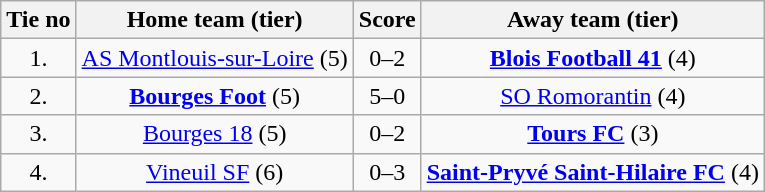<table class="wikitable" style="text-align: center">
<tr>
<th>Tie no</th>
<th>Home team (tier)</th>
<th>Score</th>
<th>Away team (tier)</th>
</tr>
<tr>
<td>1.</td>
<td><a href='#'>AS Montlouis-sur-Loire</a> (5)</td>
<td>0–2</td>
<td><strong><a href='#'>Blois Football 41</a></strong> (4)</td>
</tr>
<tr>
<td>2.</td>
<td><strong><a href='#'>Bourges Foot</a></strong> (5)</td>
<td>5–0</td>
<td><a href='#'>SO Romorantin</a> (4)</td>
</tr>
<tr>
<td>3.</td>
<td><a href='#'>Bourges 18</a> (5)</td>
<td>0–2</td>
<td><strong><a href='#'>Tours FC</a></strong> (3)</td>
</tr>
<tr>
<td>4.</td>
<td><a href='#'>Vineuil SF</a> (6)</td>
<td>0–3</td>
<td><strong><a href='#'>Saint-Pryvé Saint-Hilaire FC</a></strong> (4)</td>
</tr>
</table>
